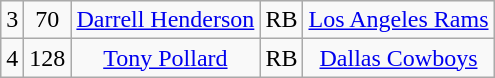<table class="wikitable" style="text-align:center">
<tr>
<td>3</td>
<td>70</td>
<td><a href='#'>Darrell Henderson</a></td>
<td>RB</td>
<td><a href='#'>Los Angeles Rams</a></td>
</tr>
<tr>
<td>4</td>
<td>128</td>
<td><a href='#'>Tony Pollard</a></td>
<td>RB</td>
<td><a href='#'>Dallas Cowboys</a></td>
</tr>
</table>
